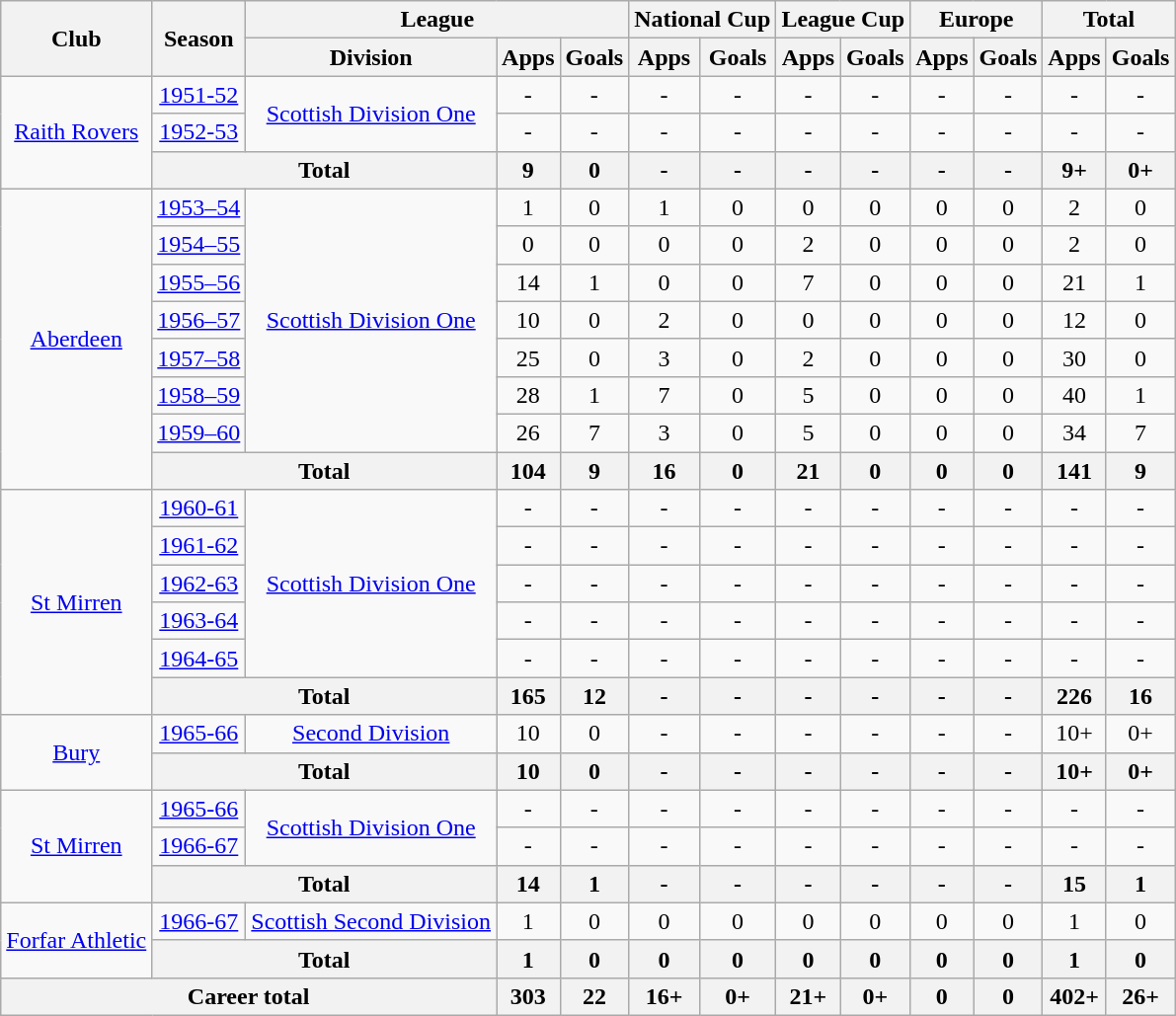<table class="wikitable" style="text-align:center">
<tr>
<th rowspan="2">Club</th>
<th rowspan="2">Season</th>
<th colspan="3">League</th>
<th colspan="2">National Cup</th>
<th colspan="2">League Cup</th>
<th colspan="2">Europe</th>
<th colspan="2">Total</th>
</tr>
<tr>
<th>Division</th>
<th>Apps</th>
<th>Goals</th>
<th>Apps</th>
<th>Goals</th>
<th>Apps</th>
<th>Goals</th>
<th>Apps</th>
<th>Goals</th>
<th>Apps</th>
<th>Goals</th>
</tr>
<tr>
<td rowspan="3"><a href='#'>Raith Rovers</a></td>
<td><a href='#'>1951-52</a></td>
<td rowspan="2"><a href='#'>Scottish Division One</a></td>
<td>-</td>
<td>-</td>
<td>-</td>
<td>-</td>
<td>-</td>
<td>-</td>
<td>-</td>
<td>-</td>
<td>-</td>
<td>-</td>
</tr>
<tr>
<td><a href='#'>1952-53</a></td>
<td>-</td>
<td>-</td>
<td>-</td>
<td>-</td>
<td>-</td>
<td>-</td>
<td>-</td>
<td>-</td>
<td>-</td>
<td>-</td>
</tr>
<tr>
<th colspan="2">Total</th>
<th>9</th>
<th>0</th>
<th>-</th>
<th>-</th>
<th>-</th>
<th>-</th>
<th>-</th>
<th>-</th>
<th>9+</th>
<th>0+</th>
</tr>
<tr>
<td rowspan="8"><a href='#'>Aberdeen</a></td>
<td><a href='#'>1953–54</a></td>
<td rowspan="7"><a href='#'>Scottish Division One</a></td>
<td>1</td>
<td>0</td>
<td>1</td>
<td>0</td>
<td>0</td>
<td>0</td>
<td>0</td>
<td>0</td>
<td>2</td>
<td>0</td>
</tr>
<tr>
<td><a href='#'>1954–55</a></td>
<td>0</td>
<td>0</td>
<td>0</td>
<td>0</td>
<td>2</td>
<td>0</td>
<td>0</td>
<td>0</td>
<td>2</td>
<td>0</td>
</tr>
<tr>
<td><a href='#'>1955–56</a></td>
<td>14</td>
<td>1</td>
<td>0</td>
<td>0</td>
<td>7</td>
<td>0</td>
<td>0</td>
<td>0</td>
<td>21</td>
<td>1</td>
</tr>
<tr>
<td><a href='#'>1956–57</a></td>
<td>10</td>
<td>0</td>
<td>2</td>
<td>0</td>
<td>0</td>
<td>0</td>
<td>0</td>
<td>0</td>
<td>12</td>
<td>0</td>
</tr>
<tr>
<td><a href='#'>1957–58</a></td>
<td>25</td>
<td>0</td>
<td>3</td>
<td>0</td>
<td>2</td>
<td>0</td>
<td>0</td>
<td>0</td>
<td>30</td>
<td>0</td>
</tr>
<tr>
<td><a href='#'>1958–59</a></td>
<td>28</td>
<td>1</td>
<td>7</td>
<td>0</td>
<td>5</td>
<td>0</td>
<td>0</td>
<td>0</td>
<td>40</td>
<td>1</td>
</tr>
<tr>
<td><a href='#'>1959–60</a></td>
<td>26</td>
<td>7</td>
<td>3</td>
<td>0</td>
<td>5</td>
<td>0</td>
<td>0</td>
<td>0</td>
<td>34</td>
<td>7</td>
</tr>
<tr>
<th colspan="2">Total</th>
<th>104</th>
<th>9</th>
<th>16</th>
<th>0</th>
<th>21</th>
<th>0</th>
<th>0</th>
<th>0</th>
<th>141</th>
<th>9</th>
</tr>
<tr>
<td rowspan="6"><a href='#'>St Mirren</a></td>
<td><a href='#'>1960-61</a></td>
<td rowspan="5"><a href='#'>Scottish Division One</a></td>
<td>-</td>
<td>-</td>
<td>-</td>
<td>-</td>
<td>-</td>
<td>-</td>
<td>-</td>
<td>-</td>
<td>-</td>
<td>-</td>
</tr>
<tr>
<td><a href='#'>1961-62</a></td>
<td>-</td>
<td>-</td>
<td>-</td>
<td>-</td>
<td>-</td>
<td>-</td>
<td>-</td>
<td>-</td>
<td>-</td>
<td>-</td>
</tr>
<tr>
<td><a href='#'>1962-63</a></td>
<td>-</td>
<td>-</td>
<td>-</td>
<td>-</td>
<td>-</td>
<td>-</td>
<td>-</td>
<td>-</td>
<td>-</td>
<td>-</td>
</tr>
<tr>
<td><a href='#'>1963-64</a></td>
<td>-</td>
<td>-</td>
<td>-</td>
<td>-</td>
<td>-</td>
<td>-</td>
<td>-</td>
<td>-</td>
<td>-</td>
<td>-</td>
</tr>
<tr>
<td><a href='#'>1964-65</a></td>
<td>-</td>
<td>-</td>
<td>-</td>
<td>-</td>
<td>-</td>
<td>-</td>
<td>-</td>
<td>-</td>
<td>-</td>
<td>-</td>
</tr>
<tr>
<th colspan="2">Total</th>
<th>165</th>
<th>12</th>
<th>-</th>
<th>-</th>
<th>-</th>
<th>-</th>
<th>-</th>
<th>-</th>
<th>226</th>
<th>16</th>
</tr>
<tr>
<td rowspan="2"><a href='#'>Bury</a></td>
<td><a href='#'>1965-66</a></td>
<td><a href='#'>Second Division</a></td>
<td>10</td>
<td>0</td>
<td>-</td>
<td>-</td>
<td>-</td>
<td>-</td>
<td>-</td>
<td>-</td>
<td>10+</td>
<td>0+</td>
</tr>
<tr>
<th colspan="2">Total</th>
<th>10</th>
<th>0</th>
<th>-</th>
<th>-</th>
<th>-</th>
<th>-</th>
<th>-</th>
<th>-</th>
<th>10+</th>
<th>0+</th>
</tr>
<tr>
<td rowspan="3"><a href='#'>St Mirren</a></td>
<td><a href='#'>1965-66</a></td>
<td rowspan="2"><a href='#'>Scottish Division One</a></td>
<td>-</td>
<td>-</td>
<td>-</td>
<td>-</td>
<td>-</td>
<td>-</td>
<td>-</td>
<td>-</td>
<td>-</td>
<td>-</td>
</tr>
<tr>
<td><a href='#'>1966-67</a></td>
<td>-</td>
<td>-</td>
<td>-</td>
<td>-</td>
<td>-</td>
<td>-</td>
<td>-</td>
<td>-</td>
<td>-</td>
<td>-</td>
</tr>
<tr>
<th colspan="2">Total</th>
<th>14</th>
<th>1</th>
<th>-</th>
<th>-</th>
<th>-</th>
<th>-</th>
<th>-</th>
<th>-</th>
<th>15</th>
<th>1</th>
</tr>
<tr>
<td rowspan="2"><a href='#'>Forfar Athletic</a></td>
<td><a href='#'>1966-67</a></td>
<td><a href='#'>Scottish Second Division</a></td>
<td>1</td>
<td>0</td>
<td>0</td>
<td>0</td>
<td>0</td>
<td>0</td>
<td>0</td>
<td>0</td>
<td>1</td>
<td>0</td>
</tr>
<tr>
<th colspan="2">Total</th>
<th>1</th>
<th>0</th>
<th>0</th>
<th>0</th>
<th>0</th>
<th>0</th>
<th>0</th>
<th>0</th>
<th>1</th>
<th>0</th>
</tr>
<tr>
<th colspan="3">Career total</th>
<th>303</th>
<th>22</th>
<th>16+</th>
<th>0+</th>
<th>21+</th>
<th>0+</th>
<th>0</th>
<th>0</th>
<th>402+</th>
<th>26+</th>
</tr>
</table>
